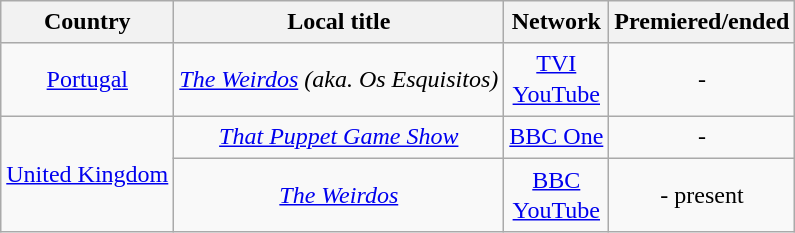<table class="wikitable plainrowheaders" style="text-align:center; line-height:1.3em;">
<tr>
<th>Country</th>
<th>Local title</th>
<th>Network</th>
<th>Premiered/ended</th>
</tr>
<tr>
<td><a href='#'>Portugal</a></td>
<td><em><a href='#'>The Weirdos</a> (aka. Os Esquisitos)</em></td>
<td><a href='#'>TVI</a><br><a href='#'>YouTube</a></td>
<td> - </td>
</tr>
<tr>
<td rowspan=2><a href='#'>United Kingdom</a></td>
<td><em><a href='#'>That Puppet Game Show</a></em></td>
<td><a href='#'>BBC One</a></td>
<td> - </td>
</tr>
<tr>
<td><em><a href='#'>The Weirdos</a></em></td>
<td><a href='#'>BBC</a><br><a href='#'>YouTube</a></td>
<td> - present</td>
</tr>
</table>
